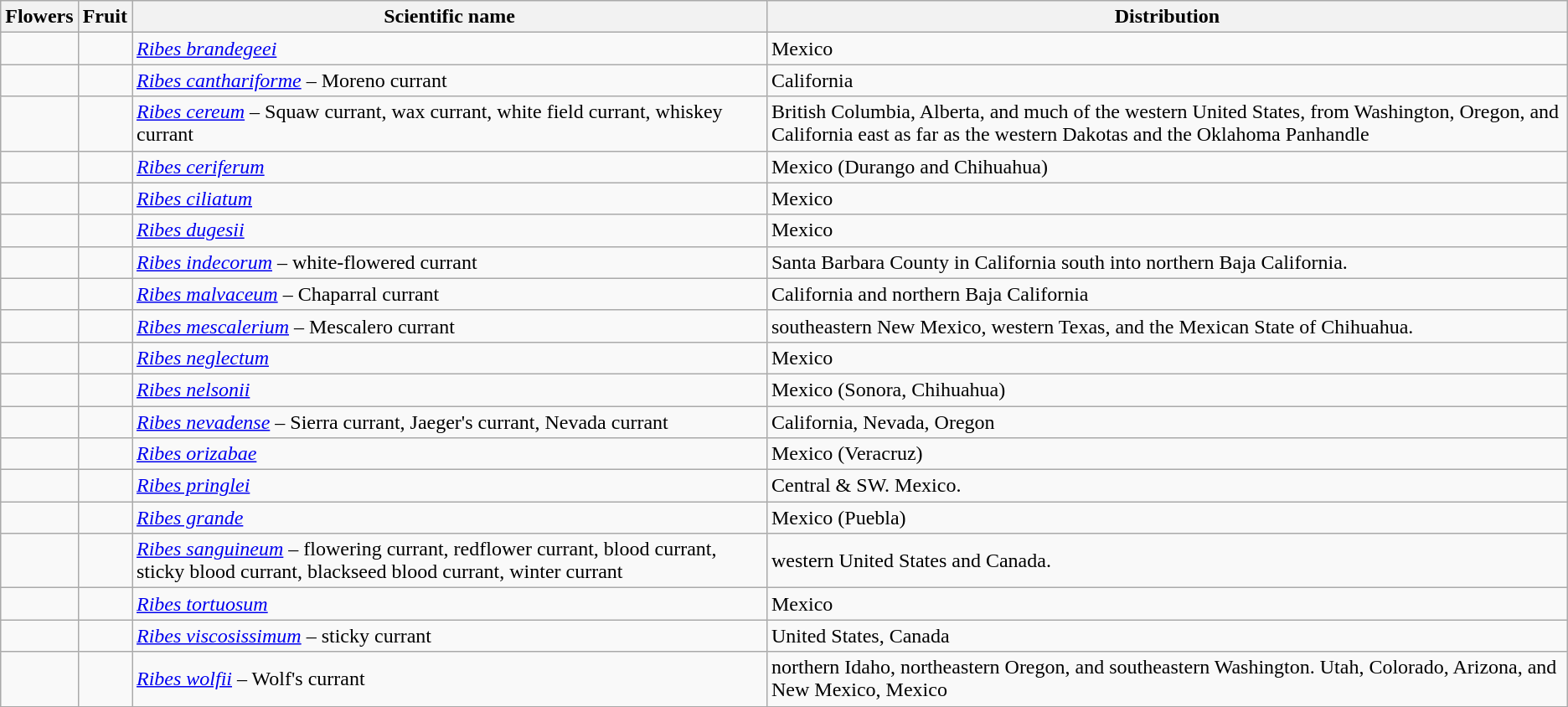<table class="wikitable">
<tr>
<th>Flowers</th>
<th>Fruit</th>
<th>Scientific name</th>
<th>Distribution</th>
</tr>
<tr>
<td></td>
<td></td>
<td><em><a href='#'>Ribes brandegeei</a></em> </td>
<td>Mexico</td>
</tr>
<tr>
<td></td>
<td></td>
<td><em><a href='#'>Ribes canthariforme</a></em>  – Moreno currant</td>
<td>California</td>
</tr>
<tr>
<td></td>
<td></td>
<td><em><a href='#'>Ribes cereum</a></em>  – Squaw currant, wax currant, white field currant, whiskey currant</td>
<td>British Columbia, Alberta, and much of the western United States, from Washington, Oregon, and California east as far as the western Dakotas and the Oklahoma Panhandle</td>
</tr>
<tr>
<td></td>
<td></td>
<td><em><a href='#'>Ribes ceriferum</a></em> </td>
<td>Mexico (Durango and Chihuahua)</td>
</tr>
<tr>
<td></td>
<td></td>
<td><em><a href='#'>Ribes ciliatum</a></em> </td>
<td>Mexico</td>
</tr>
<tr>
<td></td>
<td></td>
<td><em><a href='#'>Ribes dugesii</a></em> </td>
<td>Mexico</td>
</tr>
<tr>
<td></td>
<td></td>
<td><em><a href='#'>Ribes indecorum</a></em>  – white-flowered currant</td>
<td>Santa Barbara County in California south into northern Baja California.</td>
</tr>
<tr>
<td></td>
<td></td>
<td><em><a href='#'>Ribes malvaceum</a></em>  – Chaparral currant</td>
<td>California and northern Baja California</td>
</tr>
<tr>
<td></td>
<td></td>
<td><em><a href='#'>Ribes mescalerium</a></em>  – Mescalero currant</td>
<td>southeastern New Mexico, western Texas, and the Mexican State of Chihuahua.</td>
</tr>
<tr>
<td></td>
<td></td>
<td><em><a href='#'>Ribes neglectum</a></em> </td>
<td>Mexico</td>
</tr>
<tr>
<td></td>
<td></td>
<td><em><a href='#'>Ribes nelsonii</a></em> </td>
<td>Mexico (Sonora, Chihuahua)</td>
</tr>
<tr>
<td></td>
<td></td>
<td><em><a href='#'>Ribes nevadense</a></em>  – Sierra currant, Jaeger's currant, Nevada currant</td>
<td>California, Nevada, Oregon</td>
</tr>
<tr>
<td></td>
<td></td>
<td><em><a href='#'>Ribes orizabae</a></em> </td>
<td>Mexico (Veracruz)</td>
</tr>
<tr>
<td></td>
<td></td>
<td><em><a href='#'>Ribes pringlei</a></em> </td>
<td>Central & SW. Mexico.</td>
</tr>
<tr>
<td></td>
<td></td>
<td><em><a href='#'>Ribes grande</a></em> </td>
<td>Mexico (Puebla)</td>
</tr>
<tr>
<td></td>
<td></td>
<td><em><a href='#'>Ribes sanguineum</a></em>  – flowering currant, redflower currant, blood currant, sticky blood currant, blackseed blood currant, winter currant</td>
<td>western United States and Canada.</td>
</tr>
<tr>
<td></td>
<td></td>
<td><em><a href='#'>Ribes tortuosum</a></em> </td>
<td>Mexico</td>
</tr>
<tr>
<td></td>
<td></td>
<td><em><a href='#'>Ribes viscosissimum</a></em>  – sticky currant</td>
<td>United States, Canada</td>
</tr>
<tr>
<td></td>
<td></td>
<td><em><a href='#'>Ribes wolfii</a></em>  – Wolf's currant</td>
<td>northern Idaho, northeastern Oregon, and southeastern Washington.  Utah, Colorado, Arizona, and New Mexico, Mexico</td>
</tr>
<tr>
</tr>
</table>
